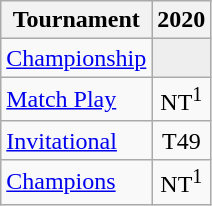<table class="wikitable" style="text-align:center;">
<tr>
<th>Tournament</th>
<th>2020</th>
</tr>
<tr>
<td align="left"><a href='#'>Championship</a></td>
<td style="background:#eeeeee;"></td>
</tr>
<tr>
<td align="left"><a href='#'>Match Play</a></td>
<td>NT<sup>1</sup></td>
</tr>
<tr>
<td align="left"><a href='#'>Invitational</a></td>
<td>T49</td>
</tr>
<tr>
<td align="left"><a href='#'>Champions</a></td>
<td>NT<sup>1</sup></td>
</tr>
</table>
